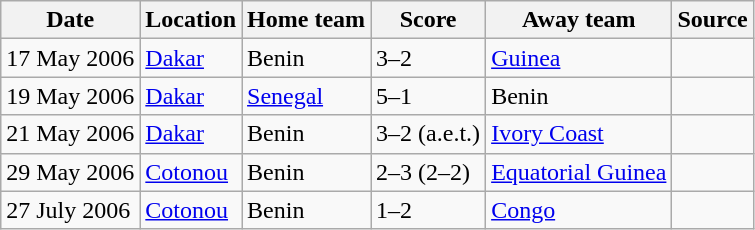<table class="wikitable">
<tr>
<th>Date</th>
<th>Location</th>
<th>Home team</th>
<th>Score</th>
<th>Away team</th>
<th>Source</th>
</tr>
<tr>
<td>17 May 2006</td>
<td><a href='#'>Dakar</a></td>
<td> Benin</td>
<td>3–2</td>
<td> <a href='#'>Guinea</a></td>
<td></td>
</tr>
<tr>
<td>19 May 2006</td>
<td><a href='#'>Dakar</a></td>
<td> <a href='#'>Senegal</a></td>
<td>5–1</td>
<td> Benin</td>
<td></td>
</tr>
<tr>
<td>21 May 2006</td>
<td><a href='#'>Dakar</a></td>
<td> Benin</td>
<td>3–2 (a.e.t.)</td>
<td> <a href='#'>Ivory Coast</a></td>
<td></td>
</tr>
<tr>
<td>29 May 2006</td>
<td><a href='#'>Cotonou</a></td>
<td> Benin</td>
<td>2–3 (2–2)</td>
<td> <a href='#'>Equatorial Guinea</a></td>
<td></td>
</tr>
<tr>
<td>27 July 2006</td>
<td><a href='#'>Cotonou</a></td>
<td> Benin</td>
<td>1–2</td>
<td> <a href='#'>Congo</a></td>
<td></td>
</tr>
</table>
